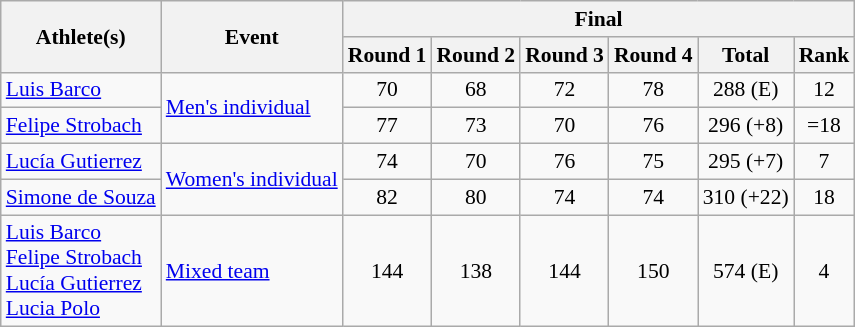<table class="wikitable" border="1" style="font-size:90%; text-align:center">
<tr>
<th rowspan=2>Athlete(s)</th>
<th rowspan=2>Event</th>
<th colspan=6>Final</th>
</tr>
<tr>
<th>Round 1</th>
<th>Round 2</th>
<th>Round 3</th>
<th>Round 4</th>
<th>Total</th>
<th>Rank</th>
</tr>
<tr>
<td align=left><a href='#'>Luis Barco</a></td>
<td align=left rowspan=2><a href='#'>Men's individual</a></td>
<td>70</td>
<td>68</td>
<td>72</td>
<td>78</td>
<td>288 (E)</td>
<td>12</td>
</tr>
<tr>
<td align=left><a href='#'>Felipe Strobach</a></td>
<td>77</td>
<td>73</td>
<td>70</td>
<td>76</td>
<td>296 (+8)</td>
<td>=18</td>
</tr>
<tr>
<td align=left><a href='#'>Lucía Gutierrez</a></td>
<td align=left rowspan=2><a href='#'>Women's individual</a></td>
<td>74</td>
<td>70</td>
<td>76</td>
<td>75</td>
<td>295 (+7)</td>
<td>7</td>
</tr>
<tr>
<td align=left><a href='#'>Simone de Souza</a></td>
<td>82</td>
<td>80</td>
<td>74</td>
<td>74</td>
<td>310 (+22)</td>
<td>18</td>
</tr>
<tr>
<td align=left><a href='#'>Luis Barco</a><br><a href='#'>Felipe Strobach</a><br><a href='#'>Lucía Gutierrez</a><br><a href='#'>Lucia Polo</a></td>
<td align=left><a href='#'>Mixed team</a></td>
<td>144</td>
<td>138</td>
<td>144</td>
<td>150</td>
<td>574 (E)</td>
<td>4</td>
</tr>
</table>
